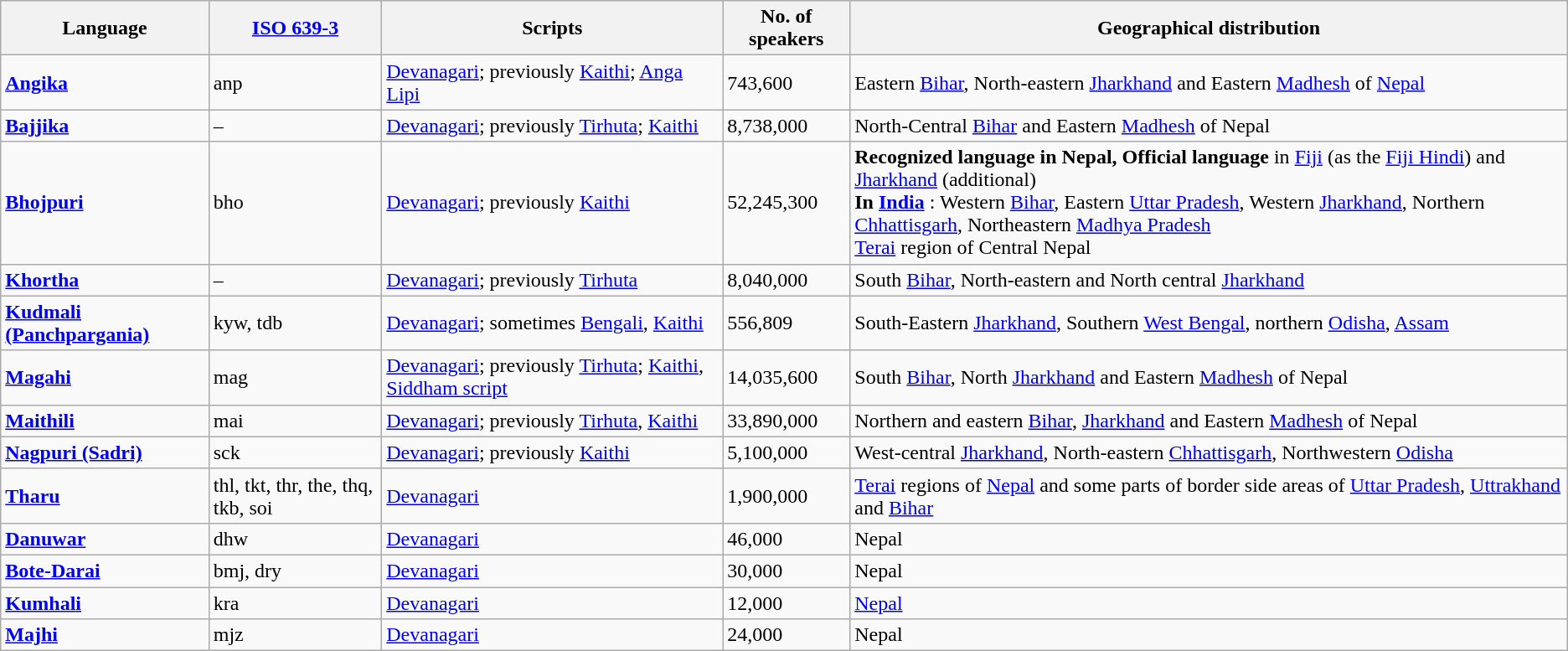<table class="wikitable sortable">
<tr>
<th>Language</th>
<th><a href='#'>ISO 639-3</a></th>
<th>Scripts</th>
<th data-sort-type="number">No. of speakers</th>
<th>Geographical distribution</th>
</tr>
<tr>
<td><strong><a href='#'>Angika</a></strong></td>
<td>anp</td>
<td><a href='#'>Devanagari</a>; previously <a href='#'>Kaithi</a>; <a href='#'>Anga Lipi</a></td>
<td>743,600</td>
<td>Eastern <a href='#'>Bihar</a>, North-eastern <a href='#'>Jharkhand</a> and Eastern <a href='#'>Madhesh</a> of <a href='#'>Nepal</a></td>
</tr>
<tr>
<td><strong><a href='#'>Bajjika</a></strong></td>
<td>–</td>
<td><a href='#'>Devanagari</a>; previously <a href='#'>Tirhuta</a>; <a href='#'>Kaithi</a></td>
<td>8,738,000</td>
<td>North-Central <a href='#'>Bihar</a> and Eastern <a href='#'>Madhesh</a> of Nepal</td>
</tr>
<tr>
<td><strong><a href='#'>Bhojpuri</a></strong></td>
<td>bho</td>
<td><a href='#'>Devanagari</a>; previously <a href='#'>Kaithi</a></td>
<td>52,245,300</td>
<td><strong>Recognized language in Nepal, Official language</strong> in  <a href='#'>Fiji</a> (as the <a href='#'>Fiji Hindi</a>) and <a href='#'>Jharkhand</a> (additional)<br><strong>In <a href='#'>India</a></strong> : Western <a href='#'>Bihar</a>, Eastern <a href='#'>Uttar Pradesh</a>, Western <a href='#'>Jharkhand</a>, Northern <a href='#'>Chhattisgarh</a>, Northeastern <a href='#'>Madhya Pradesh</a><br><a href='#'>Terai</a> region of  Central Nepal</td>
</tr>
<tr>
<td><strong><a href='#'>Khortha</a></strong></td>
<td>–</td>
<td><a href='#'>Devanagari</a>; previously <a href='#'>Tirhuta</a></td>
<td>8,040,000</td>
<td>South <a href='#'>Bihar</a>,  North-eastern and North central <a href='#'>Jharkhand</a></td>
</tr>
<tr>
<td><strong><a href='#'>Kudmali (Panchpargania)</a></strong></td>
<td>kyw, tdb</td>
<td><a href='#'>Devanagari</a>; sometimes <a href='#'>Bengali</a>, <a href='#'>Kaithi</a></td>
<td>556,809</td>
<td>South-Eastern <a href='#'>Jharkhand</a>, Southern <a href='#'>West Bengal</a>, northern <a href='#'>Odisha</a>, <a href='#'>Assam</a></td>
</tr>
<tr>
<td><strong><a href='#'>Magahi</a></strong></td>
<td>mag</td>
<td><a href='#'>Devanagari</a>; previously <a href='#'>Tirhuta</a>; <a href='#'>Kaithi</a>, <a href='#'>Siddham script</a></td>
<td>14,035,600</td>
<td>South <a href='#'>Bihar</a>, North <a href='#'>Jharkhand</a> and Eastern <a href='#'>Madhesh</a> of Nepal</td>
</tr>
<tr>
<td><strong><a href='#'>Maithili</a></strong></td>
<td>mai</td>
<td><a href='#'>Devanagari</a>; previously <a href='#'>Tirhuta</a>, <a href='#'>Kaithi</a></td>
<td>33,890,000</td>
<td>Northern and eastern <a href='#'>Bihar</a>, <a href='#'>Jharkhand</a> and Eastern <a href='#'>Madhesh</a> of Nepal</td>
</tr>
<tr>
<td><strong><a href='#'>Nagpuri (Sadri)</a></strong></td>
<td>sck</td>
<td><a href='#'>Devanagari</a>; previously <a href='#'>Kaithi</a></td>
<td>5,100,000</td>
<td>West-central <a href='#'>Jharkhand</a>, North-eastern <a href='#'>Chhattisgarh</a>, Northwestern <a href='#'>Odisha</a></td>
</tr>
<tr>
<td><strong><a href='#'>Tharu</a></strong></td>
<td>thl, tkt, thr, the, thq, tkb, soi</td>
<td><a href='#'>Devanagari</a></td>
<td>1,900,000</td>
<td><a href='#'>Terai</a> regions of <a href='#'>Nepal</a> and some parts of border side areas of <a href='#'>Uttar Pradesh</a>, <a href='#'>Uttrakhand</a> and <a href='#'>Bihar</a></td>
</tr>
<tr>
<td><a href='#'><strong>Danuwar</strong></a></td>
<td>dhw</td>
<td><a href='#'>Devanagari</a></td>
<td>46,000 </td>
<td>Nepal</td>
</tr>
<tr>
<td><a href='#'><strong>Bote-Darai</strong></a></td>
<td>bmj, dry</td>
<td><a href='#'>Devanagari</a></td>
<td>30,000</td>
<td>Nepal</td>
</tr>
<tr>
<td><strong><a href='#'>Kumhali</a></strong></td>
<td>kra</td>
<td><a href='#'>Devanagari</a></td>
<td>12,000</td>
<td><a href='#'>Nepal</a></td>
</tr>
<tr>
<td><a href='#'><strong>Majhi</strong></a></td>
<td>mjz</td>
<td><a href='#'>Devanagari</a></td>
<td>24,000</td>
<td>Nepal</td>
</tr>
</table>
